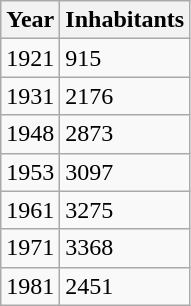<table class="wikitable">
<tr>
<th>Year</th>
<th>Inhabitants</th>
</tr>
<tr>
<td>1921</td>
<td>915</td>
</tr>
<tr>
<td>1931</td>
<td>2176</td>
</tr>
<tr>
<td>1948</td>
<td>2873</td>
</tr>
<tr>
<td>1953</td>
<td>3097</td>
</tr>
<tr>
<td>1961</td>
<td>3275</td>
</tr>
<tr>
<td>1971</td>
<td>3368</td>
</tr>
<tr>
<td>1981</td>
<td>2451</td>
</tr>
</table>
